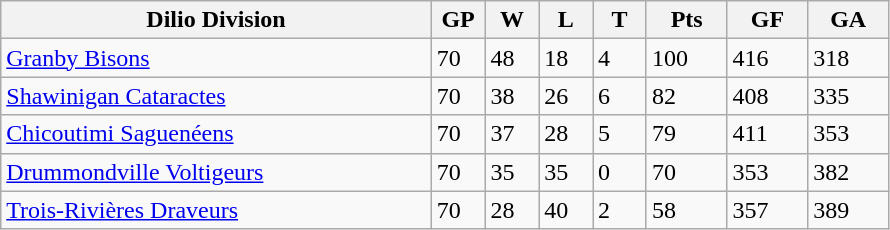<table class="wikitable">
<tr>
<th bgcolor="#DDDDFF" width="40%">Dilio Division</th>
<th bgcolor="#DDDDFF" width="5%">GP</th>
<th bgcolor="#DDDDFF" width="5%">W</th>
<th bgcolor="#DDDDFF" width="5%">L</th>
<th bgcolor="#DDDDFF" width="5%">T</th>
<th bgcolor="#DDDDFF" width="7.5%">Pts</th>
<th bgcolor="#DDDDFF" width="7.5%">GF</th>
<th bgcolor="#DDDDFF" width="7.5%">GA</th>
</tr>
<tr>
<td><a href='#'>Granby Bisons</a></td>
<td>70</td>
<td>48</td>
<td>18</td>
<td>4</td>
<td>100</td>
<td>416</td>
<td>318</td>
</tr>
<tr>
<td><a href='#'>Shawinigan Cataractes</a></td>
<td>70</td>
<td>38</td>
<td>26</td>
<td>6</td>
<td>82</td>
<td>408</td>
<td>335</td>
</tr>
<tr>
<td><a href='#'>Chicoutimi Saguenéens</a></td>
<td>70</td>
<td>37</td>
<td>28</td>
<td>5</td>
<td>79</td>
<td>411</td>
<td>353</td>
</tr>
<tr>
<td><a href='#'>Drummondville Voltigeurs</a></td>
<td>70</td>
<td>35</td>
<td>35</td>
<td>0</td>
<td>70</td>
<td>353</td>
<td>382</td>
</tr>
<tr>
<td><a href='#'>Trois-Rivières Draveurs</a></td>
<td>70</td>
<td>28</td>
<td>40</td>
<td>2</td>
<td>58</td>
<td>357</td>
<td>389</td>
</tr>
</table>
